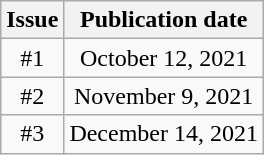<table class="wikitable" style="text-align:center;">
<tr>
<th>Issue</th>
<th>Publication date</th>
</tr>
<tr>
<td>#1</td>
<td>October 12, 2021</td>
</tr>
<tr>
<td>#2</td>
<td>November 9, 2021</td>
</tr>
<tr>
<td>#3</td>
<td>December 14, 2021</td>
</tr>
</table>
